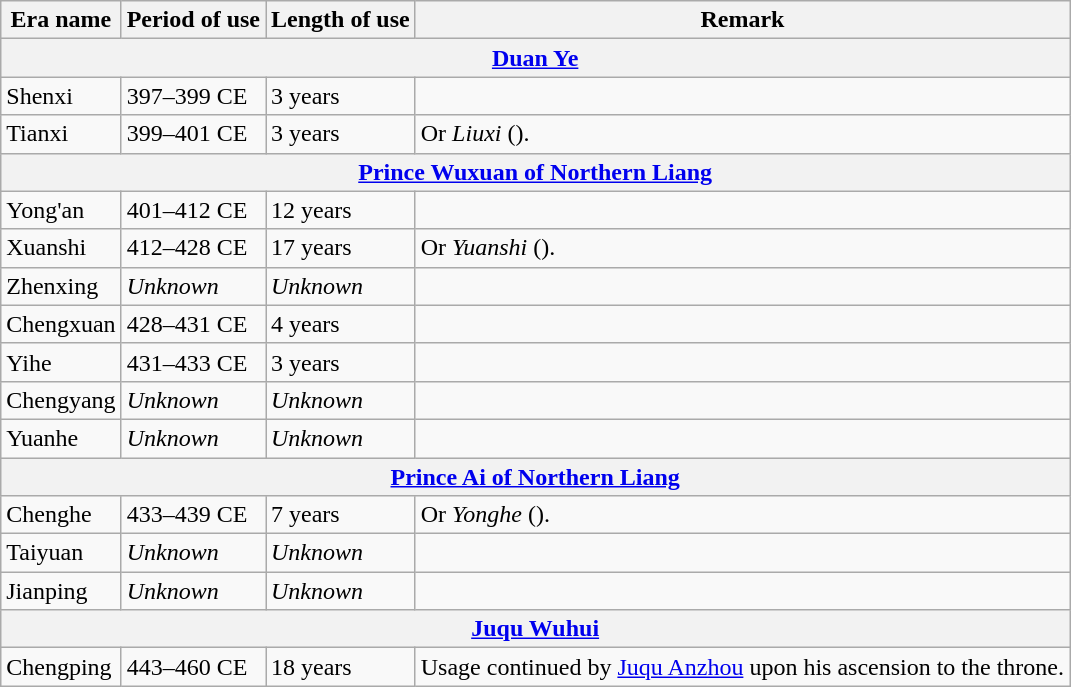<table class="wikitable">
<tr>
<th>Era name</th>
<th>Period of use</th>
<th>Length of use</th>
<th>Remark</th>
</tr>
<tr>
<th colspan="4"><a href='#'>Duan Ye</a><br></th>
</tr>
<tr>
<td>Shenxi<br></td>
<td>397–399 CE</td>
<td>3 years</td>
<td></td>
</tr>
<tr>
<td>Tianxi<br></td>
<td>399–401 CE</td>
<td>3 years</td>
<td>Or <em>Liuxi</em> ().</td>
</tr>
<tr>
<th colspan="4"><a href='#'>Prince Wuxuan of Northern Liang</a><br></th>
</tr>
<tr>
<td>Yong'an<br></td>
<td>401–412 CE</td>
<td>12 years</td>
<td></td>
</tr>
<tr>
<td>Xuanshi<br></td>
<td>412–428 CE</td>
<td>17 years</td>
<td>Or <em>Yuanshi</em> ().</td>
</tr>
<tr>
<td>Zhenxing<br></td>
<td><em>Unknown</em></td>
<td><em>Unknown</em></td>
<td></td>
</tr>
<tr>
<td>Chengxuan<br></td>
<td>428–431 CE</td>
<td>4 years</td>
<td></td>
</tr>
<tr>
<td>Yihe<br></td>
<td>431–433 CE</td>
<td>3 years</td>
<td></td>
</tr>
<tr>
<td>Chengyang<br></td>
<td><em>Unknown</em></td>
<td><em>Unknown</em></td>
<td></td>
</tr>
<tr>
<td>Yuanhe<br></td>
<td><em>Unknown</em></td>
<td><em>Unknown</em></td>
<td></td>
</tr>
<tr>
<th colspan="4"><a href='#'>Prince Ai of Northern Liang</a><br></th>
</tr>
<tr>
<td>Chenghe<br></td>
<td>433–439 CE</td>
<td>7 years</td>
<td>Or <em>Yonghe</em> ().</td>
</tr>
<tr>
<td>Taiyuan<br></td>
<td><em>Unknown</em></td>
<td><em>Unknown</em></td>
<td></td>
</tr>
<tr>
<td>Jianping<br></td>
<td><em>Unknown</em></td>
<td><em>Unknown</em></td>
<td></td>
</tr>
<tr>
<th colspan="4"><a href='#'>Juqu Wuhui</a><br></th>
</tr>
<tr>
<td>Chengping<br></td>
<td>443–460 CE</td>
<td>18 years</td>
<td>Usage continued by <a href='#'>Juqu Anzhou</a> upon his ascension to the throne.</td>
</tr>
</table>
